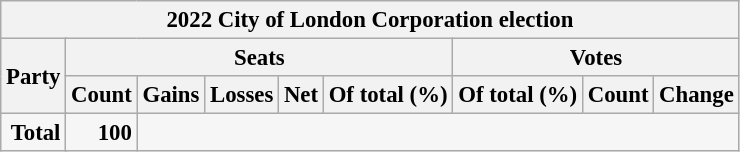<table class="wikitable" style="font-size:95%;">
<tr>
<th colspan="10"><strong>2022 City of London Corporation election</strong></th>
</tr>
<tr>
<th colspan="2" rowspan="2">Party</th>
<th colspan="5">Seats</th>
<th colspan="3">Votes</th>
</tr>
<tr>
<th>Count</th>
<th>Gains</th>
<th>Losses</th>
<th>Net</th>
<th>Of total (%)</th>
<th>Of total (%)</th>
<th>Count</th>
<th>Change<br>



</th>
</tr>
<tr style="background-color:#F6F6F6; text-align:right; font-weight:bold;">
<td colspan="2">Total</td>
<td>100</td>
<td colspan="7"></td>
</tr>
</table>
